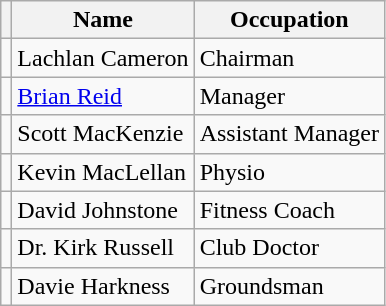<table class="wikitable">
<tr>
<th></th>
<th>Name</th>
<th>Occupation</th>
</tr>
<tr>
<td><div></div></td>
<td><div>Lachlan Cameron</div></td>
<td><div>Chairman</div></td>
</tr>
<tr>
<td><div></div></td>
<td><div><a href='#'>Brian Reid</a></div></td>
<td><div>Manager</div></td>
</tr>
<tr>
<td><div></div></td>
<td><div>Scott MacKenzie</div></td>
<td><div>Assistant Manager</div></td>
</tr>
<tr>
<td><div></div></td>
<td><div>Kevin MacLellan</div></td>
<td><div>Physio</div></td>
</tr>
<tr>
<td><div></div></td>
<td><div>David Johnstone</div></td>
<td><div>Fitness Coach</div></td>
</tr>
<tr>
<td><div></div></td>
<td><div>Dr. Kirk Russell</div></td>
<td><div>Club Doctor</div></td>
</tr>
<tr>
<td><div></div></td>
<td><div>Davie Harkness</div></td>
<td><div>Groundsman</div></td>
</tr>
</table>
